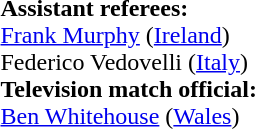<table style="width:100%">
<tr>
<td><br><strong>Assistant referees:</strong>
<br><a href='#'>Frank Murphy</a> (<a href='#'>Ireland</a>)
<br>Federico Vedovelli (<a href='#'>Italy</a>)
<br><strong>Television match official:</strong>
<br><a href='#'>Ben Whitehouse</a> (<a href='#'>Wales</a>)</td>
</tr>
</table>
